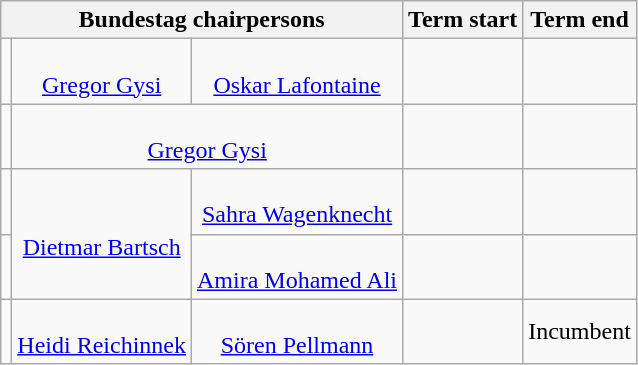<table class=wikitable style="text-align:center">
<tr>
<th colspan=3>Bundestag chairpersons</th>
<th>Term start</th>
<th>Term end</th>
</tr>
<tr>
<td bgcolor=></td>
<td><br><a href='#'>Gregor Gysi</a></td>
<td><br><a href='#'>Oskar Lafontaine</a></td>
<td></td>
<td></td>
</tr>
<tr>
<td bgcolor=></td>
<td colspan=2><br><a href='#'>Gregor Gysi</a></td>
<td></td>
<td></td>
</tr>
<tr>
<td bgcolor=></td>
<td rowspan=2><br><a href='#'>Dietmar Bartsch</a></td>
<td><br><a href='#'>Sahra Wagenknecht</a></td>
<td></td>
<td></td>
</tr>
<tr>
<td bgcolor=></td>
<td><br><a href='#'>Amira Mohamed Ali</a></td>
<td></td>
<td></td>
</tr>
<tr>
<td bgcolor=></td>
<td><br><a href='#'>Heidi Reichinnek</a></td>
<td><br><a href='#'>Sören Pellmann</a></td>
<td></td>
<td>Incumbent</td>
</tr>
</table>
